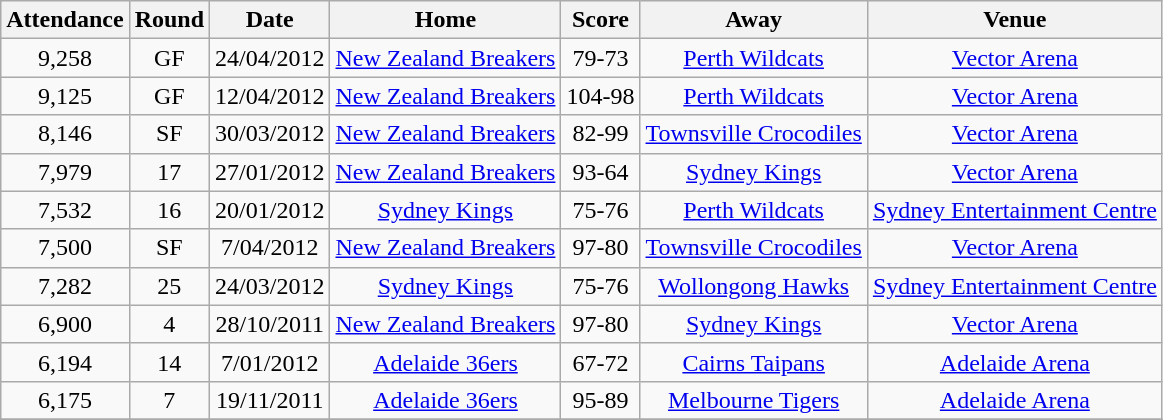<table class="wikitable sortable" style="text-align:center;">
<tr>
<th>Attendance</th>
<th>Round</th>
<th>Date</th>
<th>Home</th>
<th>Score</th>
<th>Away</th>
<th>Venue</th>
</tr>
<tr>
<td>9,258</td>
<td>GF</td>
<td>24/04/2012</td>
<td><a href='#'>New Zealand Breakers</a></td>
<td>79-73</td>
<td><a href='#'>Perth Wildcats</a></td>
<td><a href='#'>Vector Arena</a></td>
</tr>
<tr>
<td>9,125</td>
<td>GF</td>
<td>12/04/2012</td>
<td><a href='#'>New Zealand Breakers</a></td>
<td>104-98</td>
<td><a href='#'>Perth Wildcats</a></td>
<td><a href='#'>Vector Arena</a></td>
</tr>
<tr>
<td>8,146</td>
<td>SF</td>
<td>30/03/2012</td>
<td><a href='#'>New Zealand Breakers</a></td>
<td>82-99</td>
<td><a href='#'>Townsville Crocodiles</a></td>
<td><a href='#'>Vector Arena</a></td>
</tr>
<tr>
<td>7,979</td>
<td>17</td>
<td>27/01/2012</td>
<td><a href='#'>New Zealand Breakers</a></td>
<td>93-64</td>
<td><a href='#'>Sydney Kings</a></td>
<td><a href='#'>Vector Arena</a></td>
</tr>
<tr>
<td>7,532</td>
<td>16</td>
<td>20/01/2012</td>
<td><a href='#'>Sydney Kings</a></td>
<td>75-76</td>
<td><a href='#'>Perth Wildcats</a></td>
<td><a href='#'>Sydney Entertainment Centre</a></td>
</tr>
<tr>
<td>7,500</td>
<td>SF</td>
<td>7/04/2012</td>
<td><a href='#'>New Zealand Breakers</a></td>
<td>97-80</td>
<td><a href='#'>Townsville Crocodiles</a></td>
<td><a href='#'>Vector Arena</a></td>
</tr>
<tr>
<td>7,282</td>
<td>25</td>
<td>24/03/2012</td>
<td><a href='#'>Sydney Kings</a></td>
<td>75-76</td>
<td><a href='#'>Wollongong Hawks</a></td>
<td><a href='#'>Sydney Entertainment Centre</a></td>
</tr>
<tr>
<td>6,900</td>
<td>4</td>
<td>28/10/2011</td>
<td><a href='#'>New Zealand Breakers</a></td>
<td>97-80</td>
<td><a href='#'>Sydney Kings</a></td>
<td><a href='#'>Vector Arena</a></td>
</tr>
<tr>
<td>6,194</td>
<td>14</td>
<td>7/01/2012</td>
<td><a href='#'>Adelaide 36ers</a></td>
<td>67-72</td>
<td><a href='#'>Cairns Taipans</a></td>
<td><a href='#'>Adelaide Arena</a></td>
</tr>
<tr>
<td>6,175</td>
<td>7</td>
<td>19/11/2011</td>
<td><a href='#'>Adelaide 36ers</a></td>
<td>95-89</td>
<td><a href='#'>Melbourne Tigers</a></td>
<td><a href='#'>Adelaide Arena</a></td>
</tr>
<tr>
</tr>
</table>
